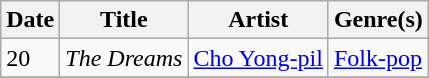<table class="wikitable" style="text-align: left;">
<tr>
<th>Date</th>
<th>Title</th>
<th>Artist</th>
<th>Genre(s)</th>
</tr>
<tr>
<td>20</td>
<td><em>The Dreams</em></td>
<td><a href='#'>Cho Yong-pil</a></td>
<td><a href='#'>Folk-pop</a></td>
</tr>
<tr>
</tr>
</table>
